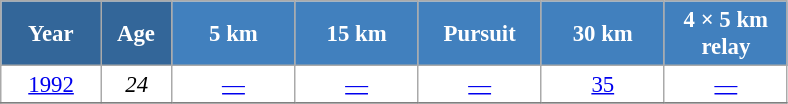<table class="wikitable" style="font-size:95%; text-align:center; border:grey solid 1px; border-collapse:collapse; background:#ffffff;">
<tr>
<th style="background-color:#369; color:white; width:60px;"> Year </th>
<th style="background-color:#369; color:white; width:40px;"> Age </th>
<th style="background-color:#4180be; color:white; width:75px;"> 5 km </th>
<th style="background-color:#4180be; color:white; width:75px;"> 15 km </th>
<th style="background-color:#4180be; color:white; width:75px;"> Pursuit </th>
<th style="background-color:#4180be; color:white; width:75px;"> 30 km </th>
<th style="background-color:#4180be; color:white; width:75px;"> 4 × 5 km <br> relay </th>
</tr>
<tr>
<td><a href='#'>1992</a></td>
<td><em>24</em></td>
<td><a href='#'>—</a></td>
<td><a href='#'>—</a></td>
<td><a href='#'>—</a></td>
<td><a href='#'>35</a></td>
<td><a href='#'>—</a></td>
</tr>
<tr>
</tr>
</table>
